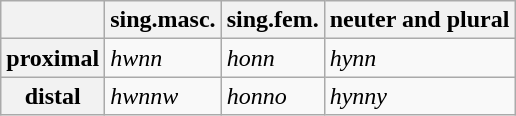<table class="wikitable">
<tr>
<th></th>
<th>sing.masc.</th>
<th>sing.fem.</th>
<th>neuter and plural</th>
</tr>
<tr>
<th>proximal</th>
<td><em>hwnn</em></td>
<td><em>honn</em></td>
<td><em>hynn</em></td>
</tr>
<tr>
<th>distal</th>
<td><em>hwnnw</em></td>
<td><em>honno</em></td>
<td><em>hynny</em></td>
</tr>
</table>
